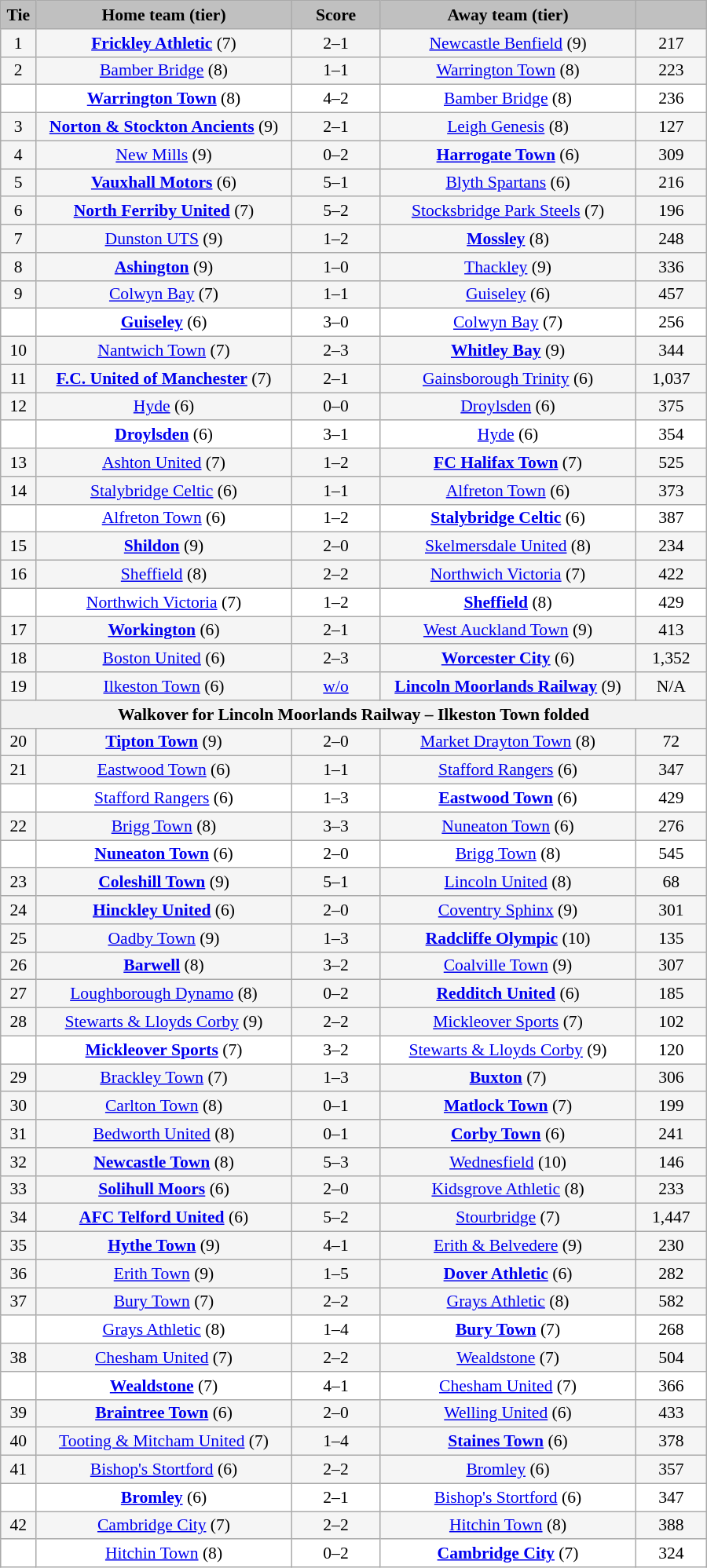<table class="wikitable" style="width: 600px; background:WhiteSmoke; text-align:center; font-size:90%">
<tr>
<td scope="col" style="width:  5.00%; background:silver;"><strong>Tie</strong></td>
<td scope="col" style="width: 36.25%; background:silver;"><strong>Home team (tier)</strong></td>
<td scope="col" style="width: 12.50%; background:silver;"><strong>Score</strong></td>
<td scope="col" style="width: 36.25%; background:silver;"><strong>Away team (tier)</strong></td>
<td scope="col" style="width: 10.00%; background:silver;"><strong></strong></td>
</tr>
<tr>
<td>1</td>
<td><strong><a href='#'>Frickley Athletic</a></strong> (7)</td>
<td>2–1</td>
<td><a href='#'>Newcastle Benfield</a> (9)</td>
<td>217</td>
</tr>
<tr>
<td>2</td>
<td><a href='#'>Bamber Bridge</a> (8)</td>
<td>1–1</td>
<td><a href='#'>Warrington Town</a> (8)</td>
<td>223</td>
</tr>
<tr style="background:white;">
<td><em></em></td>
<td><strong><a href='#'>Warrington Town</a></strong> (8)</td>
<td>4–2</td>
<td><a href='#'>Bamber Bridge</a> (8)</td>
<td>236</td>
</tr>
<tr>
<td>3</td>
<td><strong><a href='#'>Norton & Stockton Ancients</a></strong> (9)</td>
<td>2–1</td>
<td><a href='#'>Leigh Genesis</a> (8)</td>
<td>127</td>
</tr>
<tr>
<td>4</td>
<td><a href='#'>New Mills</a> (9)</td>
<td>0–2</td>
<td><strong><a href='#'>Harrogate Town</a></strong> (6)</td>
<td>309</td>
</tr>
<tr>
<td>5</td>
<td><strong><a href='#'>Vauxhall Motors</a></strong> (6)</td>
<td>5–1</td>
<td><a href='#'>Blyth Spartans</a> (6)</td>
<td>216</td>
</tr>
<tr>
<td>6</td>
<td><strong><a href='#'>North Ferriby United</a></strong> (7)</td>
<td>5–2</td>
<td><a href='#'>Stocksbridge Park Steels</a> (7)</td>
<td>196</td>
</tr>
<tr>
<td>7</td>
<td><a href='#'>Dunston UTS</a> (9)</td>
<td>1–2</td>
<td><strong><a href='#'>Mossley</a></strong> (8)</td>
<td>248</td>
</tr>
<tr>
<td>8</td>
<td><strong><a href='#'>Ashington</a></strong> (9)</td>
<td>1–0</td>
<td><a href='#'>Thackley</a> (9)</td>
<td>336</td>
</tr>
<tr>
<td>9</td>
<td><a href='#'>Colwyn Bay</a> (7)</td>
<td>1–1</td>
<td><a href='#'>Guiseley</a> (6)</td>
<td>457</td>
</tr>
<tr style="background:white;">
<td><em></em></td>
<td><strong><a href='#'>Guiseley</a></strong> (6)</td>
<td>3–0</td>
<td><a href='#'>Colwyn Bay</a> (7)</td>
<td>256</td>
</tr>
<tr>
<td>10</td>
<td><a href='#'>Nantwich Town</a> (7)</td>
<td>2–3</td>
<td><strong><a href='#'>Whitley Bay</a></strong> (9)</td>
<td>344</td>
</tr>
<tr>
<td>11</td>
<td><strong><a href='#'>F.C. United of Manchester</a></strong> (7)</td>
<td>2–1</td>
<td><a href='#'>Gainsborough Trinity</a> (6)</td>
<td>1,037</td>
</tr>
<tr>
<td>12</td>
<td><a href='#'>Hyde</a> (6)</td>
<td>0–0</td>
<td><a href='#'>Droylsden</a> (6)</td>
<td>375</td>
</tr>
<tr style="background:white;">
<td><em></em></td>
<td><strong><a href='#'>Droylsden</a></strong> (6)</td>
<td>3–1</td>
<td><a href='#'>Hyde</a> (6)</td>
<td>354</td>
</tr>
<tr>
<td>13</td>
<td><a href='#'>Ashton United</a> (7)</td>
<td>1–2</td>
<td><strong><a href='#'>FC Halifax Town</a></strong> (7)</td>
<td>525</td>
</tr>
<tr>
<td>14</td>
<td><a href='#'>Stalybridge Celtic</a> (6)</td>
<td>1–1</td>
<td><a href='#'>Alfreton Town</a> (6)</td>
<td>373</td>
</tr>
<tr style="background:white;">
<td><em></em></td>
<td><a href='#'>Alfreton Town</a> (6)</td>
<td>1–2 </td>
<td><strong><a href='#'>Stalybridge Celtic</a></strong> (6)</td>
<td>387</td>
</tr>
<tr>
<td>15</td>
<td><strong><a href='#'>Shildon</a></strong> (9)</td>
<td>2–0</td>
<td><a href='#'>Skelmersdale United</a> (8)</td>
<td>234</td>
</tr>
<tr>
<td>16</td>
<td><a href='#'>Sheffield</a> (8)</td>
<td>2–2</td>
<td><a href='#'>Northwich Victoria</a> (7)</td>
<td>422</td>
</tr>
<tr style="background:white;">
<td><em></em></td>
<td><a href='#'>Northwich Victoria</a> (7)</td>
<td>1–2</td>
<td><strong><a href='#'>Sheffield</a></strong> (8)</td>
<td>429</td>
</tr>
<tr>
<td>17</td>
<td><strong><a href='#'>Workington</a></strong> (6)</td>
<td>2–1</td>
<td><a href='#'>West Auckland Town</a> (9)</td>
<td>413</td>
</tr>
<tr>
<td>18</td>
<td><a href='#'>Boston United</a> (6)</td>
<td>2–3</td>
<td><strong><a href='#'>Worcester City</a></strong> (6)</td>
<td>1,352</td>
</tr>
<tr>
<td>19</td>
<td><a href='#'>Ilkeston Town</a> (6)</td>
<td><a href='#'>w/o</a></td>
<td><strong><a href='#'>Lincoln Moorlands Railway</a></strong> (9)</td>
<td>N/A</td>
</tr>
<tr>
<th colspan="5">Walkover for Lincoln Moorlands Railway – Ilkeston Town folded</th>
</tr>
<tr>
<td>20</td>
<td><strong><a href='#'>Tipton Town</a></strong> (9)</td>
<td>2–0</td>
<td><a href='#'>Market Drayton Town</a> (8)</td>
<td>72</td>
</tr>
<tr>
<td>21</td>
<td><a href='#'>Eastwood Town</a> (6)</td>
<td>1–1</td>
<td><a href='#'>Stafford Rangers</a> (6)</td>
<td>347</td>
</tr>
<tr style="background:white;">
<td><em></em></td>
<td><a href='#'>Stafford Rangers</a> (6)</td>
<td>1–3</td>
<td><strong><a href='#'>Eastwood Town</a></strong> (6)</td>
<td>429</td>
</tr>
<tr>
<td>22</td>
<td><a href='#'>Brigg Town</a> (8)</td>
<td>3–3</td>
<td><a href='#'>Nuneaton Town</a> (6)</td>
<td>276</td>
</tr>
<tr style="background:white;">
<td><em></em></td>
<td><strong><a href='#'>Nuneaton Town</a></strong> (6)</td>
<td>2–0</td>
<td><a href='#'>Brigg Town</a> (8)</td>
<td>545</td>
</tr>
<tr>
<td>23</td>
<td><strong><a href='#'>Coleshill Town</a></strong> (9)</td>
<td>5–1</td>
<td><a href='#'>Lincoln United</a> (8)</td>
<td>68</td>
</tr>
<tr>
<td>24</td>
<td><strong><a href='#'>Hinckley United</a></strong> (6)</td>
<td>2–0</td>
<td><a href='#'>Coventry Sphinx</a> (9)</td>
<td>301</td>
</tr>
<tr>
<td>25</td>
<td><a href='#'>Oadby Town</a> (9)</td>
<td>1–3</td>
<td><strong><a href='#'>Radcliffe Olympic</a></strong> (10)</td>
<td>135</td>
</tr>
<tr>
<td>26</td>
<td><strong><a href='#'>Barwell</a></strong> (8)</td>
<td>3–2</td>
<td><a href='#'>Coalville Town</a> (9)</td>
<td>307</td>
</tr>
<tr>
<td>27</td>
<td><a href='#'>Loughborough Dynamo</a> (8)</td>
<td>0–2</td>
<td><strong><a href='#'>Redditch United</a></strong> (6)</td>
<td>185</td>
</tr>
<tr>
<td>28</td>
<td><a href='#'>Stewarts & Lloyds Corby</a> (9)</td>
<td>2–2</td>
<td><a href='#'>Mickleover Sports</a> (7)</td>
<td>102</td>
</tr>
<tr style="background:white;">
<td><em></em></td>
<td><strong><a href='#'>Mickleover Sports</a></strong> (7)</td>
<td>3–2 </td>
<td><a href='#'>Stewarts & Lloyds Corby</a> (9)</td>
<td>120</td>
</tr>
<tr>
<td>29</td>
<td><a href='#'>Brackley Town</a> (7)</td>
<td>1–3</td>
<td><strong><a href='#'>Buxton</a></strong> (7)</td>
<td>306</td>
</tr>
<tr>
<td>30</td>
<td><a href='#'>Carlton Town</a> (8)</td>
<td>0–1</td>
<td><strong><a href='#'>Matlock Town</a></strong> (7)</td>
<td>199</td>
</tr>
<tr>
<td>31</td>
<td><a href='#'>Bedworth United</a> (8)</td>
<td>0–1</td>
<td><strong><a href='#'>Corby Town</a></strong> (6)</td>
<td>241</td>
</tr>
<tr>
<td>32</td>
<td><strong><a href='#'>Newcastle Town</a></strong> (8)</td>
<td>5–3</td>
<td><a href='#'>Wednesfield</a> (10)</td>
<td>146</td>
</tr>
<tr>
<td>33</td>
<td><strong><a href='#'>Solihull Moors</a></strong> (6)</td>
<td>2–0</td>
<td><a href='#'>Kidsgrove Athletic</a> (8)</td>
<td>233</td>
</tr>
<tr>
<td>34</td>
<td><strong><a href='#'>AFC Telford United</a></strong> (6)</td>
<td>5–2</td>
<td><a href='#'>Stourbridge</a> (7)</td>
<td>1,447</td>
</tr>
<tr>
<td>35</td>
<td><strong><a href='#'>Hythe Town</a></strong> (9)</td>
<td>4–1</td>
<td><a href='#'>Erith & Belvedere</a> (9)</td>
<td>230</td>
</tr>
<tr>
<td>36</td>
<td><a href='#'>Erith Town</a> (9)</td>
<td>1–5</td>
<td><strong><a href='#'>Dover Athletic</a></strong> (6)</td>
<td>282</td>
</tr>
<tr>
<td>37</td>
<td><a href='#'>Bury Town</a> (7)</td>
<td>2–2</td>
<td><a href='#'>Grays Athletic</a> (8)</td>
<td>582</td>
</tr>
<tr style="background:white;">
<td><em></em></td>
<td><a href='#'>Grays Athletic</a> (8)</td>
<td>1–4</td>
<td><strong><a href='#'>Bury Town</a></strong> (7)</td>
<td>268</td>
</tr>
<tr>
<td>38</td>
<td><a href='#'>Chesham United</a> (7)</td>
<td>2–2</td>
<td><a href='#'>Wealdstone</a> (7)</td>
<td>504</td>
</tr>
<tr style="background:white;">
<td><em></em></td>
<td><strong><a href='#'>Wealdstone</a></strong> (7)</td>
<td>4–1</td>
<td><a href='#'>Chesham United</a> (7)</td>
<td>366</td>
</tr>
<tr>
<td>39</td>
<td><strong><a href='#'>Braintree Town</a></strong> (6)</td>
<td>2–0</td>
<td><a href='#'>Welling United</a> (6)</td>
<td>433</td>
</tr>
<tr>
<td>40</td>
<td><a href='#'>Tooting & Mitcham United</a> (7)</td>
<td>1–4</td>
<td><strong><a href='#'>Staines Town</a></strong> (6)</td>
<td>378</td>
</tr>
<tr>
<td>41</td>
<td><a href='#'>Bishop's Stortford</a> (6)</td>
<td>2–2</td>
<td><a href='#'>Bromley</a> (6)</td>
<td>357</td>
</tr>
<tr style="background:white;">
<td><em></em></td>
<td><strong><a href='#'>Bromley</a></strong> (6)</td>
<td>2–1</td>
<td><a href='#'>Bishop's Stortford</a> (6)</td>
<td>347</td>
</tr>
<tr>
<td>42</td>
<td><a href='#'>Cambridge City</a> (7)</td>
<td>2–2</td>
<td><a href='#'>Hitchin Town</a> (8)</td>
<td>388</td>
</tr>
<tr style="background:white;">
<td><em></em></td>
<td><a href='#'>Hitchin Town</a> (8)</td>
<td>0–2</td>
<td><strong><a href='#'>Cambridge City</a></strong> (7)</td>
<td>324</td>
</tr>
</table>
